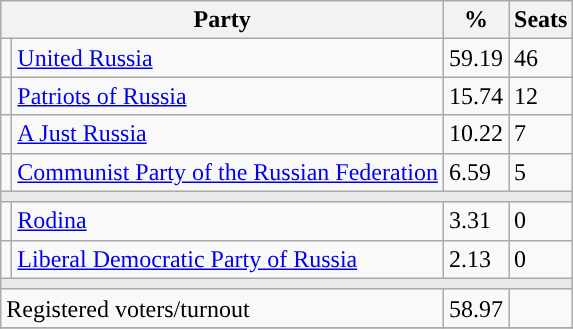<table class="wikitable">
<tr>
<th colspan=2>Party</th>
<th>%</th>
<th>Seats</th>
</tr>
<tr>
<td style="background:"></td>
<td><a href='#'>United Russia</a></td>
<td>59.19</td>
<td>46</td>
</tr>
<tr>
<td style="background:"></td>
<td><a href='#'>Patriots of Russia</a></td>
<td>15.74</td>
<td>12</td>
</tr>
<tr>
<td style="background:"></td>
<td><a href='#'>A Just Russia</a></td>
<td>10.22</td>
<td>7</td>
</tr>
<tr>
<td style="background:"></td>
<td><a href='#'>Communist Party of the Russian Federation</a></td>
<td>6.59</td>
<td>5</td>
</tr>
<tr>
<td colspan=4 style="background:#E9E9E9;"></td>
</tr>
<tr>
<td style="background:"></td>
<td><a href='#'>Rodina</a></td>
<td>3.31</td>
<td>0</td>
</tr>
<tr>
<td style="background:"></td>
<td><a href='#'>Liberal Democratic Party of Russia</a></td>
<td>2.13</td>
<td>0</td>
</tr>
<tr>
<td colspan=4 style="background:#E9E9E9;"></td>
</tr>
<tr>
<td align=left colspan=2>Registered voters/turnout</td>
<td>58.97</td>
<td></td>
</tr>
<tr>
</tr>
</table>
